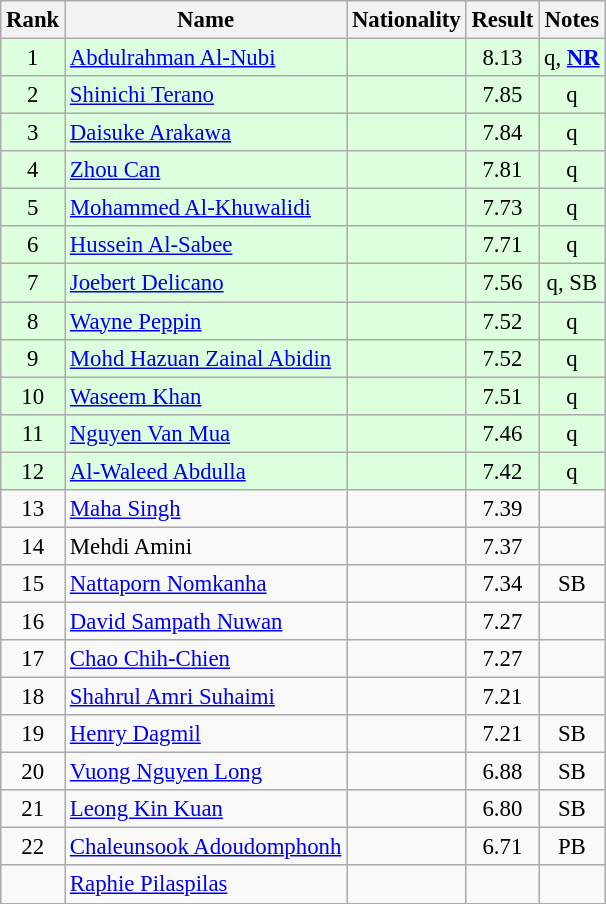<table class="wikitable sortable" style="text-align:center; font-size:95%">
<tr>
<th>Rank</th>
<th>Name</th>
<th>Nationality</th>
<th>Result</th>
<th>Notes</th>
</tr>
<tr bgcolor=ddffdd>
<td>1</td>
<td align=left><a href='#'>Abdulrahman Al-Nubi</a></td>
<td align=left></td>
<td>8.13</td>
<td>q, <strong><a href='#'>NR</a></strong></td>
</tr>
<tr bgcolor=ddffdd>
<td>2</td>
<td align=left><a href='#'>Shinichi Terano</a></td>
<td align=left></td>
<td>7.85</td>
<td>q</td>
</tr>
<tr bgcolor=ddffdd>
<td>3</td>
<td align=left><a href='#'>Daisuke Arakawa</a></td>
<td align=left></td>
<td>7.84</td>
<td>q</td>
</tr>
<tr bgcolor=ddffdd>
<td>4</td>
<td align=left><a href='#'>Zhou Can</a></td>
<td align=left></td>
<td>7.81</td>
<td>q</td>
</tr>
<tr bgcolor=ddffdd>
<td>5</td>
<td align=left><a href='#'>Mohammed Al-Khuwalidi</a></td>
<td align=left></td>
<td>7.73</td>
<td>q</td>
</tr>
<tr bgcolor=ddffdd>
<td>6</td>
<td align=left><a href='#'>Hussein Al-Sabee</a></td>
<td align=left></td>
<td>7.71</td>
<td>q</td>
</tr>
<tr bgcolor=ddffdd>
<td>7</td>
<td align=left><a href='#'>Joebert Delicano</a></td>
<td align=left></td>
<td>7.56</td>
<td>q, SB</td>
</tr>
<tr bgcolor=ddffdd>
<td>8</td>
<td align=left><a href='#'>Wayne Peppin</a></td>
<td align=left></td>
<td>7.52</td>
<td>q</td>
</tr>
<tr bgcolor=ddffdd>
<td>9</td>
<td align=left><a href='#'>Mohd Hazuan Zainal Abidin</a></td>
<td align=left></td>
<td>7.52</td>
<td>q</td>
</tr>
<tr bgcolor=ddffdd>
<td>10</td>
<td align=left><a href='#'>Waseem Khan</a></td>
<td align=left></td>
<td>7.51</td>
<td>q</td>
</tr>
<tr bgcolor=ddffdd>
<td>11</td>
<td align=left><a href='#'>Nguyen Van Mua</a></td>
<td align=left></td>
<td>7.46</td>
<td>q</td>
</tr>
<tr bgcolor=ddffdd>
<td>12</td>
<td align=left><a href='#'>Al-Waleed Abdulla</a></td>
<td align=left></td>
<td>7.42</td>
<td>q</td>
</tr>
<tr>
<td>13</td>
<td align=left><a href='#'>Maha Singh</a></td>
<td align=left></td>
<td>7.39</td>
<td></td>
</tr>
<tr>
<td>14</td>
<td align=left>Mehdi Amini</td>
<td align=left></td>
<td>7.37</td>
<td></td>
</tr>
<tr>
<td>15</td>
<td align=left><a href='#'>Nattaporn Nomkanha</a></td>
<td align=left></td>
<td>7.34</td>
<td>SB</td>
</tr>
<tr>
<td>16</td>
<td align=left><a href='#'>David Sampath Nuwan</a></td>
<td align=left></td>
<td>7.27</td>
<td></td>
</tr>
<tr>
<td>17</td>
<td align=left><a href='#'>Chao Chih-Chien</a></td>
<td align=left></td>
<td>7.27</td>
<td></td>
</tr>
<tr>
<td>18</td>
<td align=left><a href='#'>Shahrul Amri Suhaimi</a></td>
<td align=left></td>
<td>7.21</td>
<td></td>
</tr>
<tr>
<td>19</td>
<td align=left><a href='#'>Henry Dagmil</a></td>
<td align=left></td>
<td>7.21</td>
<td>SB</td>
</tr>
<tr>
<td>20</td>
<td align=left><a href='#'>Vuong Nguyen Long</a></td>
<td align=left></td>
<td>6.88</td>
<td>SB</td>
</tr>
<tr>
<td>21</td>
<td align=left><a href='#'>Leong Kin Kuan</a></td>
<td align=left></td>
<td>6.80</td>
<td>SB</td>
</tr>
<tr>
<td>22</td>
<td align=left><a href='#'>Chaleunsook Adoudomphonh</a></td>
<td align=left></td>
<td>6.71</td>
<td>PB</td>
</tr>
<tr>
<td></td>
<td align=left><a href='#'>Raphie Pilaspilas</a></td>
<td align=left></td>
<td></td>
<td></td>
</tr>
</table>
